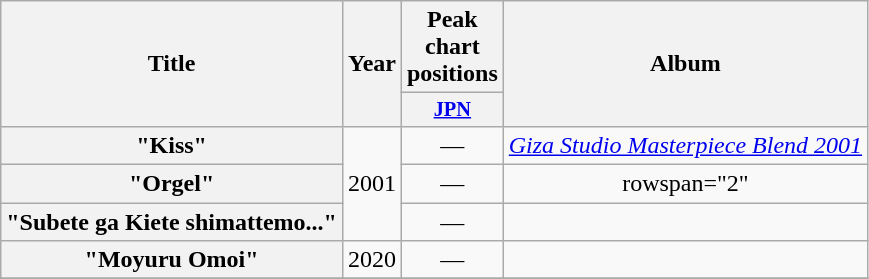<table class="wikitable plainrowheaders" style="text-align:center;">
<tr>
<th scope="col" rowspan="2">Title</th>
<th scope="col" rowspan="2">Year</th>
<th colspan="1">Peak chart positions</th>
<th scope="col" rowspan="2">Album</th>
</tr>
<tr>
<th scope="col" style="width:3em;font-size:85%;"><a href='#'>JPN</a><br></th>
</tr>
<tr>
<th scope="row">"Kiss"</th>
<td rowspan="3">2001</td>
<td>—</td>
<td rowspan="1"><em><a href='#'>Giza Studio Masterpiece Blend 2001</a></em></td>
</tr>
<tr>
<th scope="row">"Orgel" </th>
<td>—</td>
<td>rowspan="2" </td>
</tr>
<tr>
<th scope="row">"Subete ga Kiete shimattemo..."<br></th>
<td>—</td>
</tr>
<tr>
<th scope="row">"Moyuru Omoi" </th>
<td>2020</td>
<td>—</td>
<td></td>
</tr>
<tr>
</tr>
</table>
